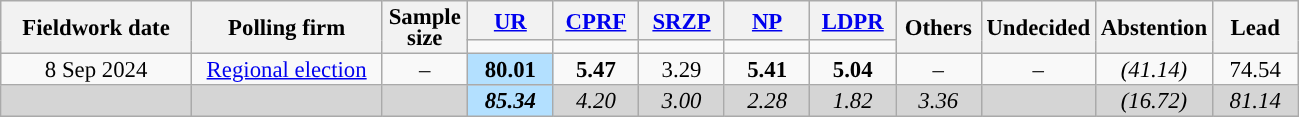<table class=wikitable style="font-size:95%; line-height:14px; text-align:center">
<tr>
<th style=width:120px; rowspan=2>Fieldwork date</th>
<th style=width:120px; rowspan=2>Polling firm</th>
<th style=width:50px; rowspan=2>Sample<br>size</th>
<th style="width:50px;"><a href='#'>UR</a></th>
<th style="width:50px;"><a href='#'>CPRF</a></th>
<th style="width:50px;"><a href='#'>SRZP</a></th>
<th style="width:50px;"><a href='#'>NP</a></th>
<th style="width:50px;"><a href='#'>LDPR</a></th>
<th style="width:50px;" rowspan=2>Others</th>
<th style="width:50px;" rowspan=2>Undecided</th>
<th style="width:50px;" rowspan=2>Abstention</th>
<th style="width:50px;" rowspan="2">Lead</th>
</tr>
<tr>
<td bgcolor=></td>
<td bgcolor=></td>
<td bgcolor=></td>
<td bgcolor=></td>
<td bgcolor=></td>
</tr>
<tr>
<td>8 Sep 2024</td>
<td><a href='#'>Regional election</a></td>
<td>–</td>
<td style="background:#B3E0FF"><strong>80.01</strong></td>
<td><strong>5.47</strong></td>
<td>3.29</td>
<td><strong>5.41</strong></td>
<td><strong>5.04</strong></td>
<td>–</td>
<td>–</td>
<td><em>(41.14)</em></td>
<td style="background:">74.54</td>
</tr>
<tr style="background:#D5D5D5">
<td></td>
<td></td>
<td></td>
<td style="background:#B3E0FF"><strong><em>85.34</em></strong></td>
<td><em>4.20</em></td>
<td><em>3.00</em></td>
<td><em>2.28</em></td>
<td><em>1.82</em></td>
<td><em>3.36</em></td>
<td></td>
<td><em>(16.72)</em></td>
<td style="background:"><em>81.14</em></td>
</tr>
</table>
